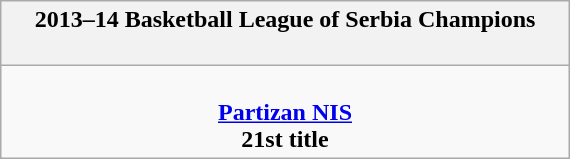<table class="wikitable" style="margin: 0 auto; width: 30%;">
<tr>
<th>2013–14 Basketball League of Serbia Champions<br><br></th>
</tr>
<tr>
<td align=center><br><strong><a href='#'>Partizan NIS</a></strong><br><strong>21st title</strong></td>
</tr>
</table>
